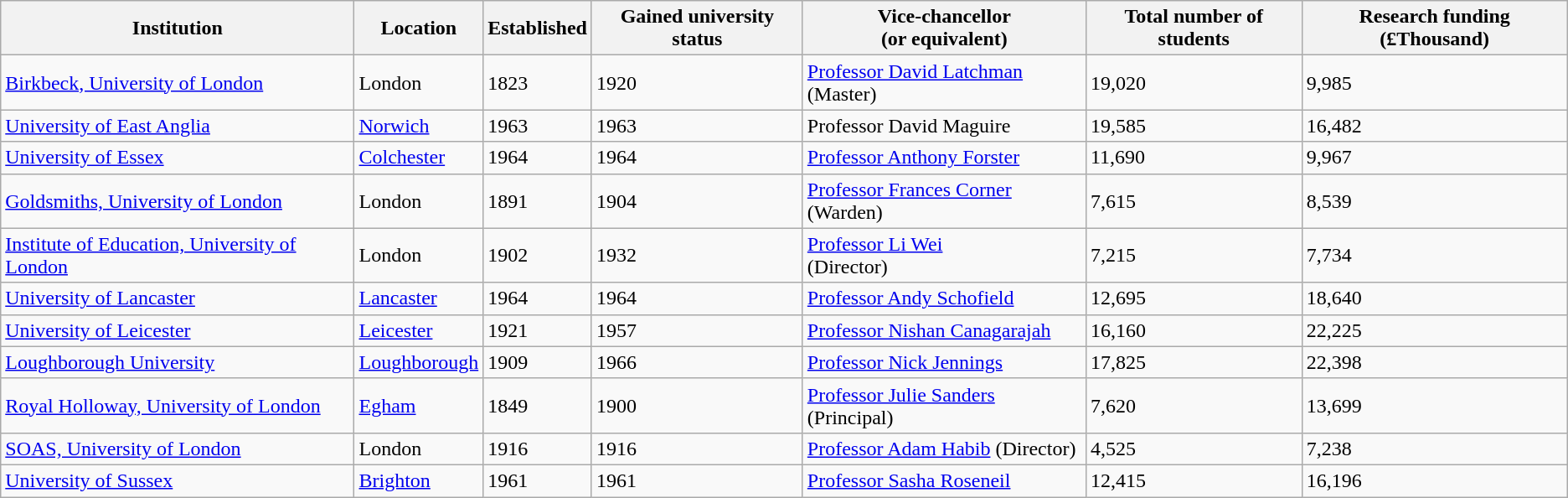<table class="sortable wikitable">
<tr>
<th>Institution</th>
<th>Location</th>
<th>Established</th>
<th>Gained university status</th>
<th>Vice-chancellor <br> (or equivalent)</th>
<th>Total number of students</th>
<th>Research funding (£Thousand)</th>
</tr>
<tr>
<td><a href='#'>Birkbeck, University of London</a></td>
<td>London</td>
<td>1823</td>
<td>1920</td>
<td><a href='#'>Professor David Latchman</a> <br>(Master)</td>
<td>19,020</td>
<td>9,985</td>
</tr>
<tr>
<td><a href='#'>University of East Anglia</a></td>
<td><a href='#'>Norwich</a></td>
<td>1963</td>
<td>1963</td>
<td>Professor David Maguire</td>
<td>19,585</td>
<td>16,482</td>
</tr>
<tr>
<td><a href='#'>University of Essex</a></td>
<td><a href='#'>Colchester</a></td>
<td>1964</td>
<td>1964</td>
<td><a href='#'>Professor Anthony Forster</a></td>
<td>11,690</td>
<td>9,967</td>
</tr>
<tr>
<td><a href='#'>Goldsmiths, University of London</a></td>
<td>London</td>
<td>1891</td>
<td>1904</td>
<td><a href='#'>Professor Frances Corner</a> (Warden)</td>
<td>7,615</td>
<td>8,539</td>
</tr>
<tr>
<td><a href='#'>Institute of Education, University of London</a></td>
<td>London</td>
<td>1902</td>
<td>1932</td>
<td><a href='#'>Professor Li Wei</a><br> (Director)</td>
<td>7,215</td>
<td>7,734</td>
</tr>
<tr>
<td><a href='#'>University of Lancaster</a></td>
<td><a href='#'>Lancaster</a></td>
<td>1964</td>
<td>1964</td>
<td><a href='#'>Professor Andy Schofield</a></td>
<td>12,695</td>
<td>18,640</td>
</tr>
<tr>
<td><a href='#'>University of Leicester</a></td>
<td><a href='#'>Leicester</a></td>
<td>1921</td>
<td>1957</td>
<td><a href='#'>Professor Nishan Canagarajah</a></td>
<td>16,160</td>
<td>22,225</td>
</tr>
<tr>
<td><a href='#'>Loughborough University</a></td>
<td><a href='#'>Loughborough</a></td>
<td>1909</td>
<td>1966</td>
<td><a href='#'>Professor Nick Jennings</a></td>
<td>17,825</td>
<td>22,398</td>
</tr>
<tr>
<td><a href='#'>Royal Holloway, University of London</a></td>
<td><a href='#'>Egham</a></td>
<td>1849</td>
<td>1900</td>
<td><a href='#'>Professor Julie Sanders</a> (Principal)</td>
<td>7,620</td>
<td>13,699</td>
</tr>
<tr>
<td><a href='#'>SOAS, University of London</a></td>
<td>London</td>
<td>1916</td>
<td>1916</td>
<td><a href='#'>Professor Adam Habib</a> (Director)</td>
<td>4,525</td>
<td>7,238</td>
</tr>
<tr>
<td><a href='#'>University of Sussex</a></td>
<td><a href='#'>Brighton</a></td>
<td>1961</td>
<td>1961</td>
<td><a href='#'>Professor Sasha Roseneil</a></td>
<td>12,415</td>
<td>16,196</td>
</tr>
</table>
